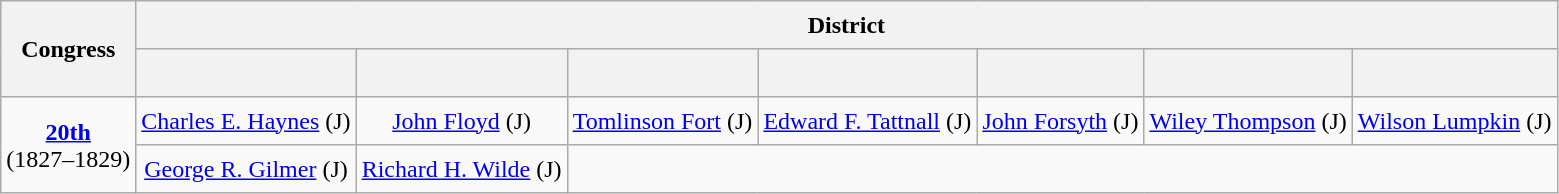<table class=wikitable style="text-align:center">
<tr style="height:2em">
<th rowspan=2>Congress</th>
<th colspan=7>District</th>
</tr>
<tr style="height:2em">
<th></th>
<th></th>
<th></th>
<th></th>
<th></th>
<th></th>
<th></th>
</tr>
<tr style="height:2em">
<td rowspan=2><strong><a href='#'>20th</a></strong><br>(1827–1829)</td>
<td><a href='#'>Charles E. Haynes</a> (J)</td>
<td><a href='#'>John Floyd</a> (J)</td>
<td><a href='#'>Tomlinson Fort</a> (J)</td>
<td><a href='#'>Edward F. Tattnall</a> (J)</td>
<td><a href='#'>John Forsyth</a> (J)</td>
<td><a href='#'>Wiley Thompson</a> (J)</td>
<td><a href='#'>Wilson Lumpkin</a> (J)</td>
</tr>
<tr style="height:2em">
<td><a href='#'>George R. Gilmer</a> (J)</td>
<td><a href='#'>Richard H. Wilde</a> (J)</td>
</tr>
</table>
